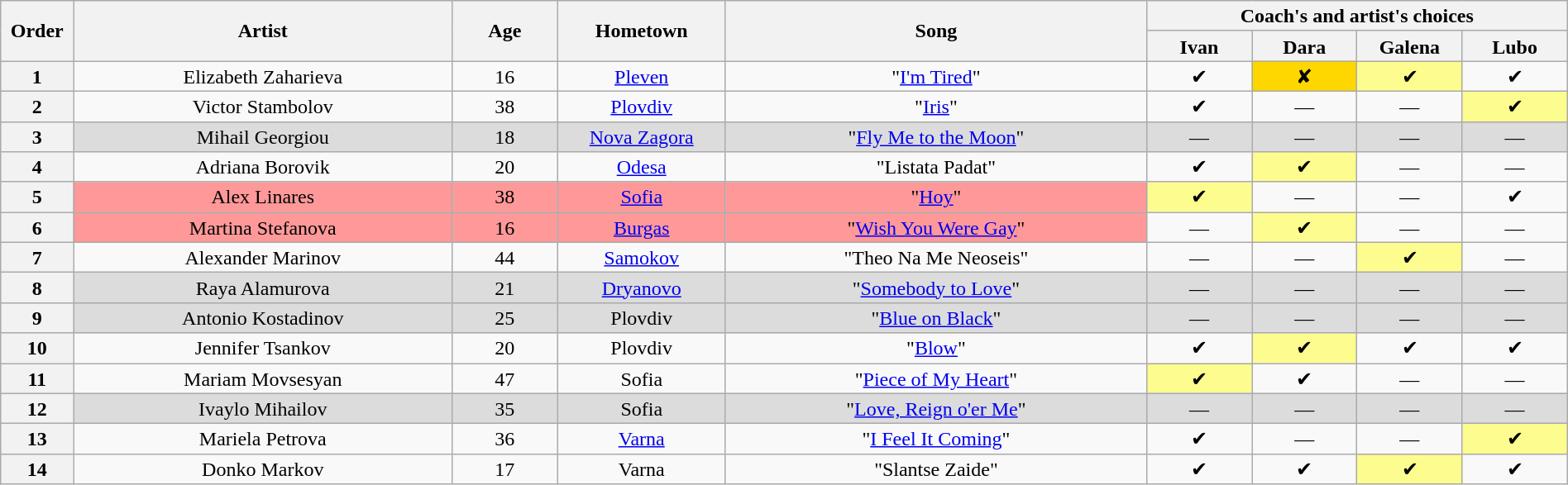<table class="wikitable" style="text-align:center; line-height:17px; width:100%">
<tr>
<th rowspan="2" scope="col" style="width:02%">Order</th>
<th rowspan="2" scope="col" style="width:18%">Artist</th>
<th rowspan="2" scope="col" style="width:05%">Age</th>
<th rowspan="2" scope="col" style="width:08%">Hometown</th>
<th rowspan="2" scope="col" style="width:20%">Song</th>
<th colspan="4" scope="col" style="width:20%">Coach's and artist's choices</th>
</tr>
<tr>
<th style="width:05%">Ivan</th>
<th style="width:05%">Dara</th>
<th style="width:05%">Galena</th>
<th style="width:05%">Lubo</th>
</tr>
<tr>
<th>1</th>
<td>Elizabeth Zaharieva</td>
<td>16</td>
<td><a href='#'>Pleven</a></td>
<td>"<a href='#'>I'm Tired</a>"</td>
<td>✔</td>
<td style="background: gold">✘</td>
<td style="background:#fdfc8f">✔</td>
<td>✔</td>
</tr>
<tr>
<th>2</th>
<td>Victor Stambolov</td>
<td>38</td>
<td><a href='#'>Plovdiv</a></td>
<td>"<a href='#'>Iris</a>"</td>
<td>✔</td>
<td>—</td>
<td>—</td>
<td style="background:#fdfc8f">✔</td>
</tr>
<tr style="background:#dcdcdc">
<th>3</th>
<td>Mihail Georgiou</td>
<td>18</td>
<td><a href='#'>Nova Zagora</a></td>
<td>"<a href='#'>Fly Me to the Moon</a>"</td>
<td>—</td>
<td>—</td>
<td>—</td>
<td>—</td>
</tr>
<tr>
<th>4</th>
<td>Adriana Borovik</td>
<td>20</td>
<td> <a href='#'>Odesa</a></td>
<td>"Listata Padat"</td>
<td>✔</td>
<td style="background:#fdfc8f">✔</td>
<td>—</td>
<td>—</td>
</tr>
<tr>
<th>5</th>
<td style="background:#FF9999">Alex Linares</td>
<td style="background:#FF9999">38</td>
<td style="background:#FF9999"><a href='#'>Sofia</a></td>
<td style="background:#FF9999">"<a href='#'>Hoy</a>"</td>
<td style="background:#fdfc8f">✔</td>
<td>—</td>
<td>—</td>
<td>✔</td>
</tr>
<tr>
<th>6</th>
<td style="background:#FF9999">Martina Stefanova</td>
<td style="background:#FF9999">16</td>
<td style="background:#FF9999"><a href='#'>Burgas</a></td>
<td style="background:#FF9999">"<a href='#'>Wish You Were Gay</a>"</td>
<td>—</td>
<td style="background:#fdfc8f">✔</td>
<td>—</td>
<td>—</td>
</tr>
<tr>
<th>7</th>
<td>Alexander Marinov</td>
<td>44</td>
<td><a href='#'>Samokov</a></td>
<td>"Theo Na Me Neoseis"</td>
<td>—</td>
<td>—</td>
<td style="background:#fdfc8f">✔</td>
<td>—</td>
</tr>
<tr style="background:#dcdcdc">
<th>8</th>
<td>Raya Alamurova</td>
<td>21</td>
<td><a href='#'>Dryanovo</a></td>
<td>"<a href='#'>Somebody to Love</a>"</td>
<td>—</td>
<td>—</td>
<td>—</td>
<td>—</td>
</tr>
<tr style="background:#dcdcdc">
<th>9</th>
<td>Antonio Kostadinov</td>
<td>25</td>
<td>Plovdiv</td>
<td>"<a href='#'>Blue on Black</a>"</td>
<td>—</td>
<td>—</td>
<td>—</td>
<td>—</td>
</tr>
<tr>
<th>10</th>
<td>Jennifer Tsankov</td>
<td>20</td>
<td>Plovdiv</td>
<td>"<a href='#'>Blow</a>"</td>
<td>✔</td>
<td style="background:#fdfc8f">✔</td>
<td>✔</td>
<td>✔</td>
</tr>
<tr>
<th>11</th>
<td>Mariam Movsesyan</td>
<td>47</td>
<td>Sofia</td>
<td>"<a href='#'>Piece of My Heart</a>"</td>
<td style="background:#fdfc8f">✔</td>
<td>✔</td>
<td>—</td>
<td>—</td>
</tr>
<tr style="background:#dcdcdc">
<th>12</th>
<td>Ivaylo Mihailov</td>
<td>35</td>
<td>Sofia</td>
<td>"<a href='#'>Love, Reign o'er Me</a>"</td>
<td>—</td>
<td>—</td>
<td>—</td>
<td>—</td>
</tr>
<tr>
<th>13</th>
<td>Mariela Petrova</td>
<td>36</td>
<td><a href='#'>Varna</a></td>
<td>"<a href='#'>I Feel It Coming</a>"</td>
<td>✔</td>
<td>—</td>
<td>—</td>
<td style="background:#fdfc8f">✔</td>
</tr>
<tr>
<th>14</th>
<td>Donko Markov</td>
<td>17</td>
<td>Varna</td>
<td>"Slantse Zaide"</td>
<td>✔</td>
<td>✔</td>
<td style="background:#fdfc8f">✔</td>
<td>✔</td>
</tr>
</table>
